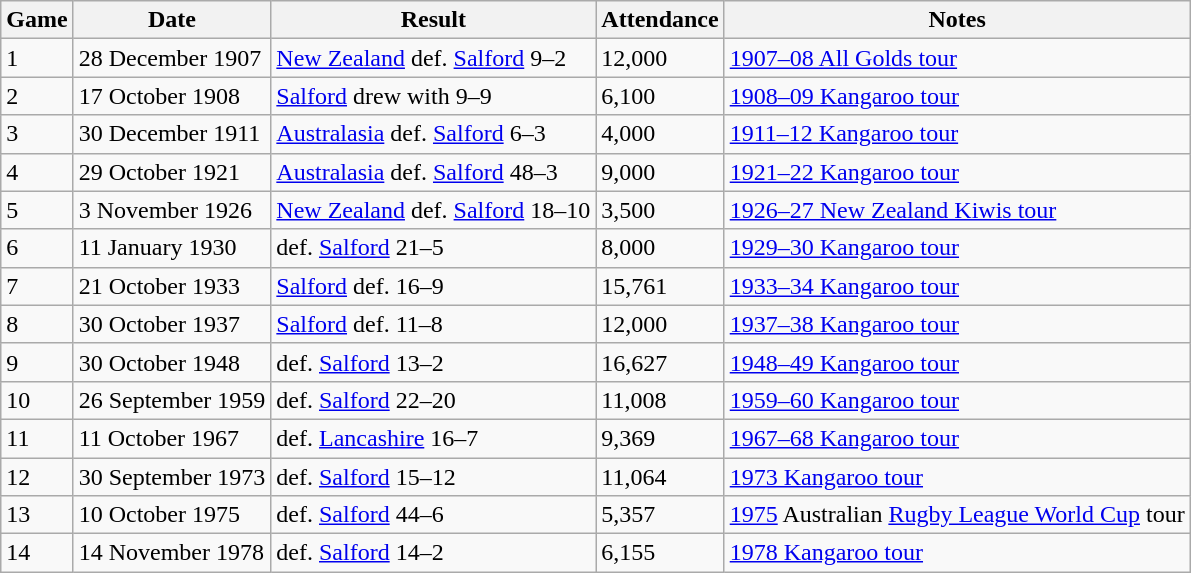<table class="wikitable">
<tr>
<th>Game</th>
<th>Date</th>
<th>Result</th>
<th>Attendance</th>
<th>Notes</th>
</tr>
<tr>
<td>1</td>
<td>28 December 1907</td>
<td> <a href='#'>New Zealand</a> def.  <a href='#'>Salford</a> 9–2</td>
<td>12,000</td>
<td><a href='#'>1907–08 All Golds tour</a></td>
</tr>
<tr>
<td>2</td>
<td>17 October 1908</td>
<td> <a href='#'>Salford</a> drew with   9–9</td>
<td>6,100</td>
<td><a href='#'>1908–09 Kangaroo tour</a></td>
</tr>
<tr>
<td>3</td>
<td>30 December 1911</td>
<td> <a href='#'>Australasia</a> def.  <a href='#'>Salford</a> 6–3</td>
<td>4,000</td>
<td><a href='#'>1911–12 Kangaroo tour</a></td>
</tr>
<tr>
<td>4</td>
<td>29 October 1921</td>
<td> <a href='#'>Australasia</a> def.  <a href='#'>Salford</a> 48–3</td>
<td>9,000</td>
<td><a href='#'>1921–22 Kangaroo tour</a></td>
</tr>
<tr>
<td>5</td>
<td>3 November 1926</td>
<td> <a href='#'>New Zealand</a> def.  <a href='#'>Salford</a> 18–10</td>
<td>3,500</td>
<td><a href='#'>1926–27 New Zealand Kiwis tour</a></td>
</tr>
<tr>
<td>6</td>
<td>11 January 1930</td>
<td>  def.  <a href='#'>Salford</a> 21–5</td>
<td>8,000</td>
<td><a href='#'>1929–30 Kangaroo tour</a></td>
</tr>
<tr>
<td>7</td>
<td>21 October 1933</td>
<td> <a href='#'>Salford</a> def.   16–9</td>
<td>15,761</td>
<td><a href='#'>1933–34 Kangaroo tour</a></td>
</tr>
<tr>
<td>8</td>
<td>30 October 1937</td>
<td> <a href='#'>Salford</a> def.   11–8</td>
<td>12,000</td>
<td><a href='#'>1937–38 Kangaroo tour</a></td>
</tr>
<tr>
<td>9</td>
<td>30 October 1948</td>
<td>  def.  <a href='#'>Salford</a> 13–2</td>
<td>16,627</td>
<td><a href='#'>1948–49 Kangaroo tour</a></td>
</tr>
<tr>
<td>10</td>
<td>26 September 1959</td>
<td>  def.  <a href='#'>Salford</a> 22–20</td>
<td>11,008</td>
<td><a href='#'>1959–60 Kangaroo tour</a></td>
</tr>
<tr>
<td>11</td>
<td>11 October 1967</td>
<td>  def.  <a href='#'>Lancashire</a> 16–7</td>
<td>9,369</td>
<td><a href='#'>1967–68 Kangaroo tour</a></td>
</tr>
<tr>
<td>12</td>
<td>30 September 1973</td>
<td>  def.  <a href='#'>Salford</a> 15–12</td>
<td>11,064</td>
<td><a href='#'>1973 Kangaroo tour</a></td>
</tr>
<tr>
<td>13</td>
<td>10 October 1975</td>
<td>  def.  <a href='#'>Salford</a> 44–6</td>
<td>5,357</td>
<td><a href='#'>1975</a> Australian <a href='#'>Rugby League World Cup</a> tour</td>
</tr>
<tr>
<td>14</td>
<td>14 November 1978</td>
<td>  def.  <a href='#'>Salford</a> 14–2</td>
<td>6,155</td>
<td><a href='#'>1978 Kangaroo tour</a></td>
</tr>
</table>
